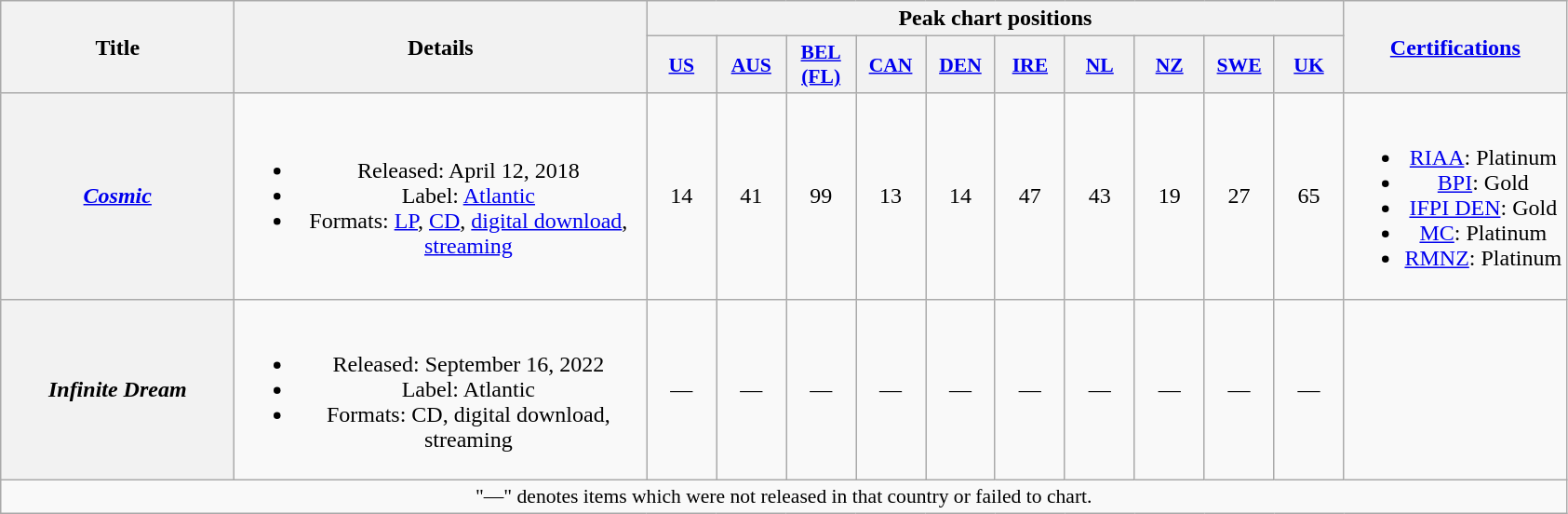<table class="wikitable plainrowheaders" style="text-align:center;">
<tr>
<th scope="col" rowspan="2" style="width:10em;">Title</th>
<th scope="col" rowspan="2" style="width:18em;">Details</th>
<th scope="col" colspan="10">Peak chart positions</th>
<th scope="col" rowspan="2"><a href='#'>Certifications</a></th>
</tr>
<tr>
<th scope="col" style="width:3em;font-size:90%;"><a href='#'>US</a><br></th>
<th scope="col" style="width:3em;font-size:90%;"><a href='#'>AUS</a><br></th>
<th scope="col" style="width:3em;font-size:90%;"><a href='#'>BEL (FL)</a><br></th>
<th scope="col" style="width:3em;font-size:90%;"><a href='#'>CAN</a><br></th>
<th scope="col" style="width:3em;font-size:90%;"><a href='#'>DEN</a><br></th>
<th scope="col" style="width:3em;font-size:90%;"><a href='#'>IRE</a><br></th>
<th scope="col" style="width:3em;font-size:90%;"><a href='#'>NL</a><br></th>
<th scope="col" style="width:3em;font-size:90%;"><a href='#'>NZ</a><br></th>
<th scope="col" style="width:3em;font-size:90%;"><a href='#'>SWE</a><br></th>
<th scope="col" style="width:3em;font-size:90%;"><a href='#'>UK</a><br></th>
</tr>
<tr>
<th scope="row"><em><a href='#'>Cosmic</a></em></th>
<td><br><ul><li>Released: April 12, 2018</li><li>Label: <a href='#'>Atlantic</a></li><li>Formats: <a href='#'>LP</a>, <a href='#'>CD</a>, <a href='#'>digital download</a>, <a href='#'>streaming</a></li></ul></td>
<td>14</td>
<td>41</td>
<td>99</td>
<td>13</td>
<td>14</td>
<td>47</td>
<td>43</td>
<td>19</td>
<td>27</td>
<td>65</td>
<td><br><ul><li><a href='#'>RIAA</a>: Platinum</li><li><a href='#'>BPI</a>: Gold</li><li><a href='#'>IFPI DEN</a>: Gold</li><li><a href='#'>MC</a>: Platinum</li><li><a href='#'>RMNZ</a>: Platinum</li></ul></td>
</tr>
<tr>
<th scope="row"><em>Infinite Dream</em></th>
<td><br><ul><li>Released: September 16, 2022</li><li>Label: Atlantic</li><li>Formats: CD, digital download, streaming</li></ul></td>
<td>—</td>
<td>—</td>
<td>—</td>
<td>—</td>
<td>—</td>
<td>—</td>
<td>—</td>
<td>—</td>
<td>—</td>
<td>—</td>
<td></td>
</tr>
<tr>
<td colspan="14" style="font-size:90%;">"—" denotes items which were not released in that country or failed to chart.</td>
</tr>
</table>
